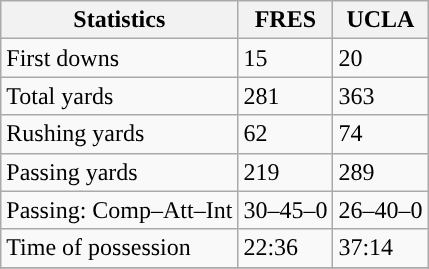<table class="wikitable" style="float: left;">
<tr>
<th>Statistics</th>
<th>FRES</th>
<th>UCLA</th>
</tr>
<tr>
<td>First downs</td>
<td>15</td>
<td>20</td>
</tr>
<tr>
<td>Total yards</td>
<td>281</td>
<td>363</td>
</tr>
<tr>
<td>Rushing yards</td>
<td>62</td>
<td>74</td>
</tr>
<tr>
<td>Passing yards</td>
<td>219</td>
<td>289</td>
</tr>
<tr>
<td>Passing: Comp–Att–Int</td>
<td>30–45–0</td>
<td>26–40–0</td>
</tr>
<tr>
<td>Time of possession</td>
<td>22:36</td>
<td>37:14</td>
</tr>
<tr>
</tr>
</table>
